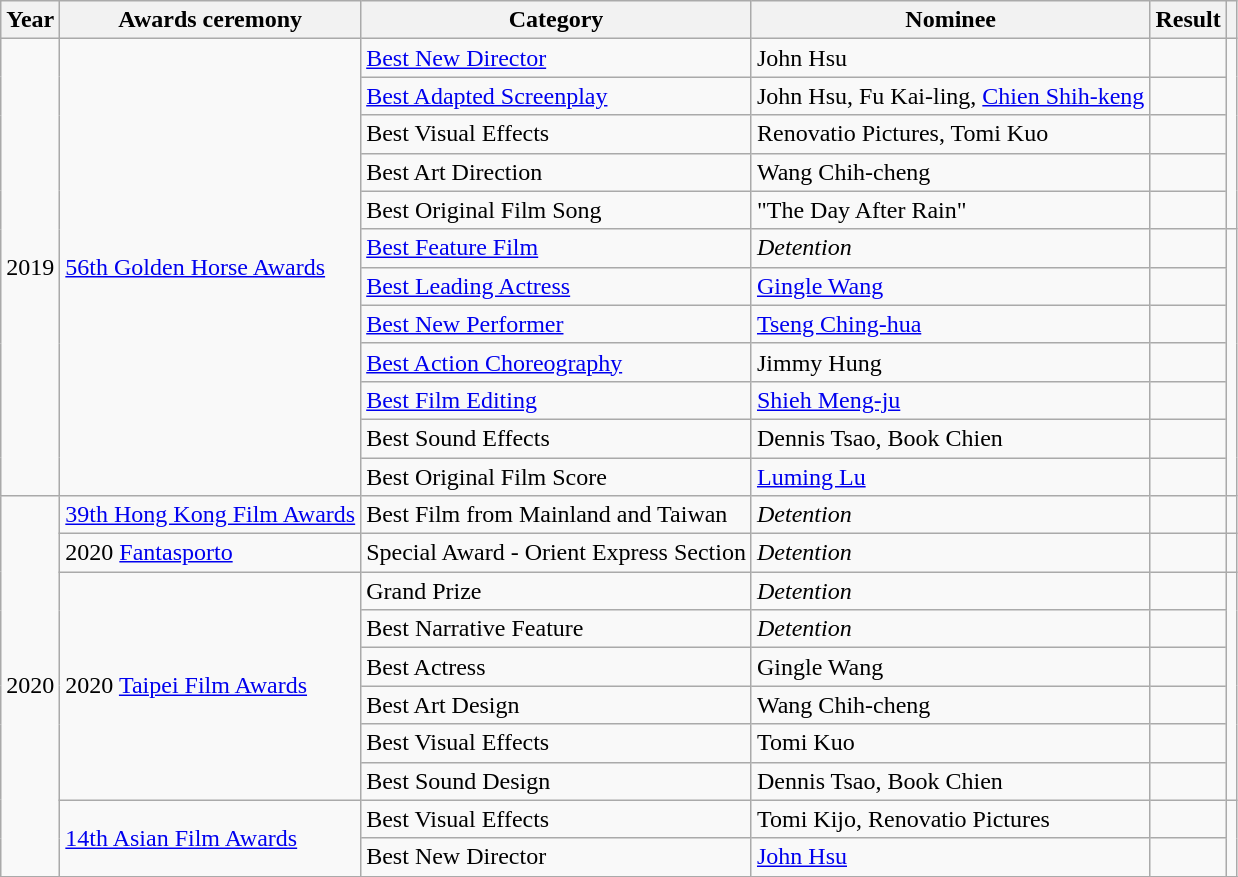<table class="wikitable">
<tr>
<th>Year</th>
<th>Awards ceremony</th>
<th>Category</th>
<th>Nominee</th>
<th>Result</th>
<th></th>
</tr>
<tr>
<td rowspan=12>2019</td>
<td rowspan=12><a href='#'>56th Golden Horse Awards</a></td>
<td><a href='#'>Best New Director</a></td>
<td>John Hsu</td>
<td></td>
<td rowspan=5></td>
</tr>
<tr>
<td><a href='#'>Best Adapted Screenplay</a></td>
<td>John Hsu, Fu Kai-ling, <a href='#'>Chien Shih-keng</a></td>
<td></td>
</tr>
<tr>
<td>Best Visual Effects</td>
<td>Renovatio Pictures, Tomi Kuo</td>
<td></td>
</tr>
<tr>
<td>Best Art Direction</td>
<td>Wang Chih-cheng</td>
<td></td>
</tr>
<tr>
<td>Best Original Film Song</td>
<td>"The Day After Rain"</td>
<td></td>
</tr>
<tr>
<td><a href='#'>Best Feature Film</a></td>
<td><em>Detention</em></td>
<td></td>
<td rowspan=7></td>
</tr>
<tr>
<td><a href='#'>Best Leading Actress</a></td>
<td><a href='#'>Gingle Wang</a></td>
<td></td>
</tr>
<tr>
<td><a href='#'>Best New Performer</a></td>
<td><a href='#'>Tseng Ching-hua</a></td>
<td></td>
</tr>
<tr>
<td><a href='#'>Best Action Choreography</a></td>
<td>Jimmy Hung</td>
<td></td>
</tr>
<tr>
<td><a href='#'>Best Film Editing</a></td>
<td><a href='#'>Shieh Meng-ju</a></td>
<td></td>
</tr>
<tr>
<td>Best Sound Effects</td>
<td>Dennis Tsao, Book Chien</td>
<td></td>
</tr>
<tr>
<td>Best Original Film Score</td>
<td><a href='#'>Luming Lu</a></td>
<td></td>
</tr>
<tr>
<td rowspan=10>2020</td>
<td><a href='#'>39th Hong Kong Film Awards</a></td>
<td>Best Film from Mainland and Taiwan</td>
<td><em>Detention</em></td>
<td></td>
<td rowspan=1></td>
</tr>
<tr>
<td>2020 <a href='#'>Fantasporto</a></td>
<td>Special Award - Orient Express Section</td>
<td><em>Detention</em></td>
<td></td>
<td rowspan=1></td>
</tr>
<tr>
<td rowspan=6>2020 <a href='#'>Taipei Film Awards</a></td>
<td>Grand Prize</td>
<td><em>Detention</em></td>
<td></td>
<td rowspan=6></td>
</tr>
<tr>
<td>Best Narrative Feature</td>
<td><em>Detention</em></td>
<td></td>
</tr>
<tr>
<td>Best Actress</td>
<td>Gingle Wang</td>
<td></td>
</tr>
<tr>
<td>Best Art Design</td>
<td>Wang Chih-cheng</td>
<td></td>
</tr>
<tr>
<td>Best Visual Effects</td>
<td>Tomi Kuo</td>
<td></td>
</tr>
<tr>
<td>Best Sound Design</td>
<td>Dennis Tsao, Book Chien</td>
<td></td>
</tr>
<tr>
<td rowspan=2><a href='#'>14th Asian Film Awards</a></td>
<td>Best Visual Effects</td>
<td>Tomi Kijo, Renovatio Pictures</td>
<td></td>
<td rowspan=2></td>
</tr>
<tr>
<td>Best New Director</td>
<td><a href='#'>John Hsu</a></td>
<td></td>
</tr>
<tr>
</tr>
</table>
